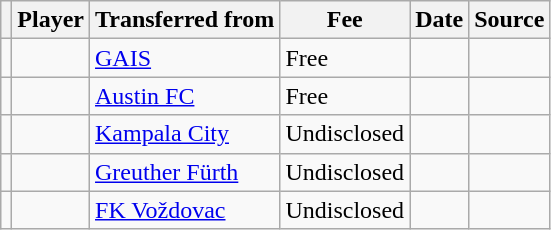<table class="wikitable plainrowheaders sortable">
<tr>
<th></th>
<th scope="col">Player</th>
<th>Transferred from</th>
<th style="width: 65px;">Fee</th>
<th scope="col">Date</th>
<th scope="col">Source</th>
</tr>
<tr>
<td align="center"></td>
<td></td>
<td> <a href='#'>GAIS</a></td>
<td>Free</td>
<td></td>
<td></td>
</tr>
<tr>
<td align="center"></td>
<td></td>
<td> <a href='#'>Austin FC</a></td>
<td>Free</td>
<td></td>
<td></td>
</tr>
<tr>
<td align="center"></td>
<td></td>
<td> <a href='#'>Kampala City</a></td>
<td>Undisclosed</td>
<td></td>
<td></td>
</tr>
<tr>
<td align="center"></td>
<td></td>
<td> <a href='#'>Greuther Fürth</a></td>
<td>Undisclosed</td>
<td></td>
<td></td>
</tr>
<tr>
<td align="center"></td>
<td></td>
<td> <a href='#'>FK Voždovac</a></td>
<td>Undisclosed</td>
<td></td>
<td></td>
</tr>
</table>
